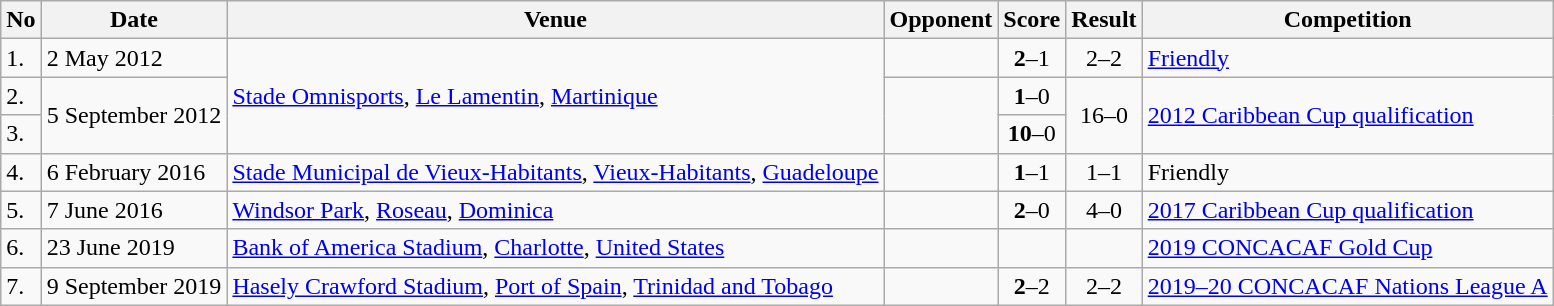<table class="wikitable" style="font-size:100%;">
<tr>
<th>No</th>
<th>Date</th>
<th>Venue</th>
<th>Opponent</th>
<th>Score</th>
<th>Result</th>
<th>Competition</th>
</tr>
<tr>
<td>1.</td>
<td>2 May 2012</td>
<td rowspan=3><a href='#'>Stade Omnisports</a>, <a href='#'>Le Lamentin</a>, <a href='#'>Martinique</a></td>
<td></td>
<td align=center><strong>2</strong>–1</td>
<td align=center>2–2</td>
<td><a href='#'>Friendly</a></td>
</tr>
<tr>
<td>2.</td>
<td rowspan="2">5 September 2012</td>
<td rowspan="2"></td>
<td align=center><strong>1</strong>–0</td>
<td rowspan="2" style="text-align:center">16–0</td>
<td rowspan="2"><a href='#'>2012 Caribbean Cup qualification</a></td>
</tr>
<tr>
<td>3.</td>
<td align=center><strong>10</strong>–0</td>
</tr>
<tr>
<td>4.</td>
<td>6 February 2016</td>
<td><a href='#'>Stade Municipal de Vieux-Habitants</a>, <a href='#'>Vieux-Habitants</a>, <a href='#'>Guadeloupe</a></td>
<td></td>
<td align=center><strong>1</strong>–1</td>
<td align=center>1–1</td>
<td>Friendly</td>
</tr>
<tr>
<td>5.</td>
<td>7 June 2016</td>
<td><a href='#'>Windsor Park</a>, <a href='#'>Roseau</a>, <a href='#'>Dominica</a></td>
<td></td>
<td align=center><strong>2</strong>–0</td>
<td align=center>4–0</td>
<td><a href='#'>2017 Caribbean Cup qualification</a></td>
</tr>
<tr>
<td>6.</td>
<td>23 June 2019</td>
<td><a href='#'>Bank of America Stadium</a>, <a href='#'>Charlotte</a>, <a href='#'>United States</a></td>
<td></td>
<td></td>
<td></td>
<td><a href='#'>2019 CONCACAF Gold Cup</a></td>
</tr>
<tr>
<td>7.</td>
<td>9 September 2019</td>
<td><a href='#'>Hasely Crawford Stadium</a>, <a href='#'>Port of Spain</a>, <a href='#'>Trinidad and Tobago</a></td>
<td></td>
<td align=center><strong>2</strong>–2</td>
<td align=center>2–2</td>
<td><a href='#'>2019–20 CONCACAF Nations League A</a></td>
</tr>
</table>
